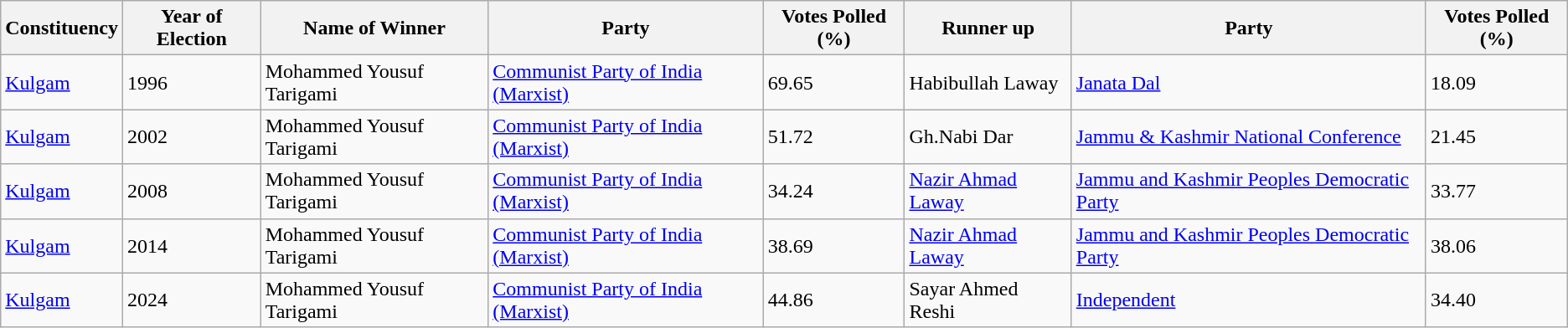<table class="wikitable">
<tr>
<th>Constituency</th>
<th>Year of Election</th>
<th>Name of Winner</th>
<th>Party</th>
<th>Votes Polled (%)</th>
<th>Runner up</th>
<th>Party</th>
<th>Votes Polled (%)</th>
</tr>
<tr>
<td><a href='#'>Kulgam</a></td>
<td>1996</td>
<td>Mohammed Yousuf Tarigami</td>
<td><a href='#'>Communist Party of India (Marxist)</a></td>
<td>69.65</td>
<td>Habibullah Laway</td>
<td><a href='#'>Janata Dal</a></td>
<td>18.09</td>
</tr>
<tr>
<td><a href='#'>Kulgam</a></td>
<td>2002</td>
<td>Mohammed Yousuf Tarigami</td>
<td><a href='#'>Communist Party of India (Marxist)</a></td>
<td>51.72</td>
<td>Gh.Nabi Dar</td>
<td><a href='#'>Jammu & Kashmir National Conference</a></td>
<td>21.45</td>
</tr>
<tr>
<td><a href='#'>Kulgam</a></td>
<td>2008</td>
<td>Mohammed Yousuf Tarigami</td>
<td><a href='#'>Communist Party of India (Marxist)</a></td>
<td>34.24</td>
<td><a href='#'>Nazir Ahmad Laway</a></td>
<td><a href='#'>Jammu and Kashmir Peoples Democratic Party</a></td>
<td>33.77</td>
</tr>
<tr>
<td><a href='#'>Kulgam</a></td>
<td>2014</td>
<td>Mohammed Yousuf Tarigami</td>
<td><a href='#'>Communist Party of India (Marxist)</a></td>
<td>38.69</td>
<td><a href='#'>Nazir Ahmad Laway</a></td>
<td><a href='#'>Jammu and Kashmir Peoples Democratic Party</a></td>
<td>38.06</td>
</tr>
<tr>
<td><a href='#'>Kulgam</a></td>
<td>2024</td>
<td>Mohammed Yousuf Tarigami</td>
<td><a href='#'>Communist Party of India (Marxist)</a></td>
<td>44.86</td>
<td>Sayar Ahmed Reshi</td>
<td><a href='#'>Independent</a></td>
<td>34.40</td>
</tr>
</table>
